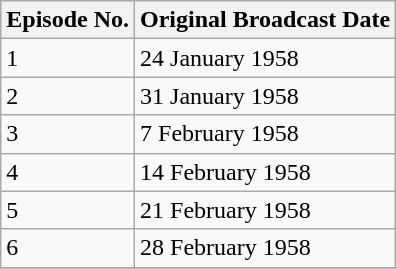<table class="wikitable">
<tr>
<th>Episode No.</th>
<th>Original Broadcast Date</th>
</tr>
<tr>
<td>1</td>
<td>24 January 1958</td>
</tr>
<tr>
<td>2</td>
<td>31 January 1958</td>
</tr>
<tr>
<td>3</td>
<td>7 February 1958</td>
</tr>
<tr>
<td>4</td>
<td>14 February 1958</td>
</tr>
<tr>
<td>5</td>
<td>21 February 1958</td>
</tr>
<tr>
<td>6</td>
<td>28 February 1958</td>
</tr>
<tr>
</tr>
</table>
